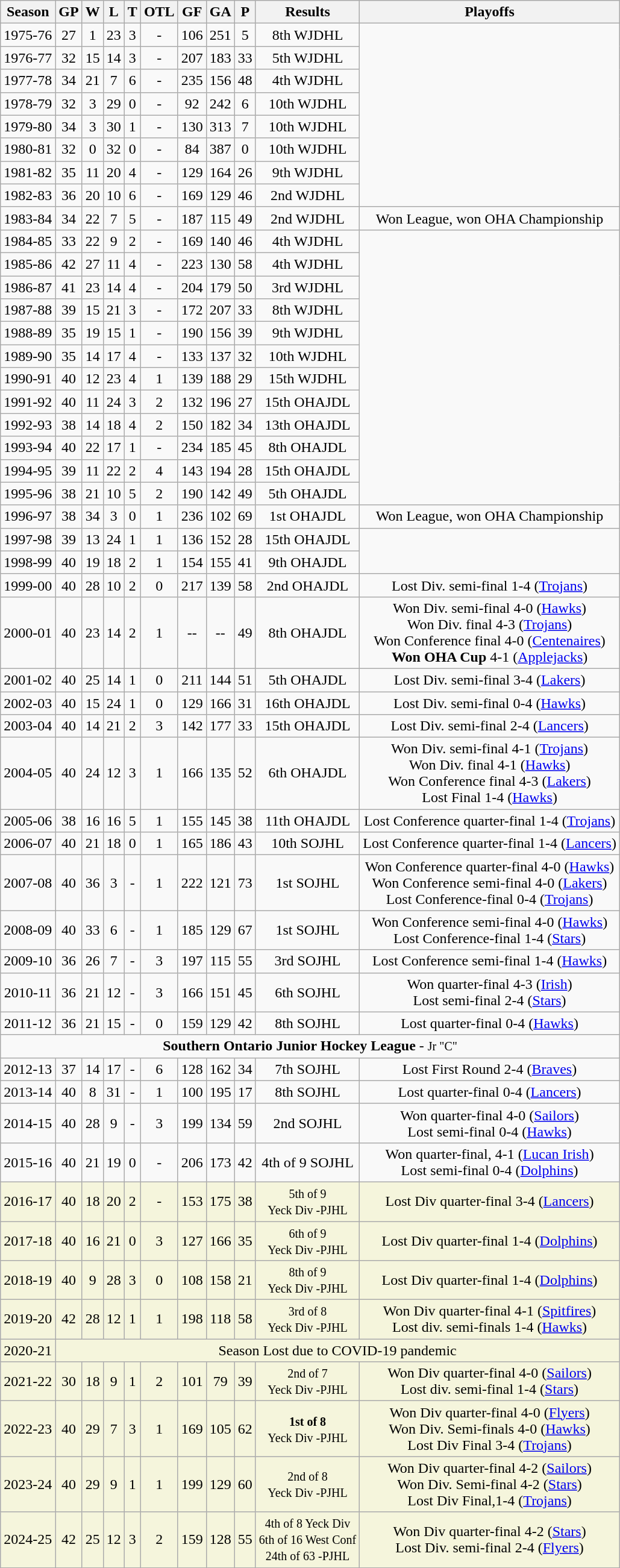<table class="wikitable">
<tr>
<th>Season</th>
<th>GP</th>
<th>W</th>
<th>L</th>
<th>T</th>
<th>OTL</th>
<th>GF</th>
<th>GA</th>
<th>P</th>
<th>Results</th>
<th>Playoffs</th>
</tr>
<tr align="center">
<td>1975-76</td>
<td>27</td>
<td>1</td>
<td>23</td>
<td>3</td>
<td>-</td>
<td>106</td>
<td>251</td>
<td>5</td>
<td>8th WJDHL</td>
</tr>
<tr align="center">
<td>1976-77</td>
<td>32</td>
<td>15</td>
<td>14</td>
<td>3</td>
<td>-</td>
<td>207</td>
<td>183</td>
<td>33</td>
<td>5th WJDHL</td>
</tr>
<tr align="center">
<td>1977-78</td>
<td>34</td>
<td>21</td>
<td>7</td>
<td>6</td>
<td>-</td>
<td>235</td>
<td>156</td>
<td>48</td>
<td>4th WJDHL</td>
</tr>
<tr align="center">
<td>1978-79</td>
<td>32</td>
<td>3</td>
<td>29</td>
<td>0</td>
<td>-</td>
<td>92</td>
<td>242</td>
<td>6</td>
<td>10th WJDHL</td>
</tr>
<tr align="center">
<td>1979-80</td>
<td>34</td>
<td>3</td>
<td>30</td>
<td>1</td>
<td>-</td>
<td>130</td>
<td>313</td>
<td>7</td>
<td>10th WJDHL</td>
</tr>
<tr align="center">
<td>1980-81</td>
<td>32</td>
<td>0</td>
<td>32</td>
<td>0</td>
<td>-</td>
<td>84</td>
<td>387</td>
<td>0</td>
<td>10th WJDHL</td>
</tr>
<tr align="center">
<td>1981-82</td>
<td>35</td>
<td>11</td>
<td>20</td>
<td>4</td>
<td>-</td>
<td>129</td>
<td>164</td>
<td>26</td>
<td>9th WJDHL</td>
</tr>
<tr align="center">
<td>1982-83</td>
<td>36</td>
<td>20</td>
<td>10</td>
<td>6</td>
<td>-</td>
<td>169</td>
<td>129</td>
<td>46</td>
<td>2nd WJDHL</td>
</tr>
<tr align="center">
<td>1983-84</td>
<td>34</td>
<td>22</td>
<td>7</td>
<td>5</td>
<td>-</td>
<td>187</td>
<td>115</td>
<td>49</td>
<td>2nd WJDHL</td>
<td>Won League, won OHA Championship</td>
</tr>
<tr align="center">
<td>1984-85</td>
<td>33</td>
<td>22</td>
<td>9</td>
<td>2</td>
<td>-</td>
<td>169</td>
<td>140</td>
<td>46</td>
<td>4th WJDHL</td>
</tr>
<tr align="center">
<td>1985-86</td>
<td>42</td>
<td>27</td>
<td>11</td>
<td>4</td>
<td>-</td>
<td>223</td>
<td>130</td>
<td>58</td>
<td>4th WJDHL</td>
</tr>
<tr align="center">
<td>1986-87</td>
<td>41</td>
<td>23</td>
<td>14</td>
<td>4</td>
<td>-</td>
<td>204</td>
<td>179</td>
<td>50</td>
<td>3rd WJDHL</td>
</tr>
<tr align="center">
<td>1987-88</td>
<td>39</td>
<td>15</td>
<td>21</td>
<td>3</td>
<td>-</td>
<td>172</td>
<td>207</td>
<td>33</td>
<td>8th WJDHL</td>
</tr>
<tr align="center">
<td>1988-89</td>
<td>35</td>
<td>19</td>
<td>15</td>
<td>1</td>
<td>-</td>
<td>190</td>
<td>156</td>
<td>39</td>
<td>9th WJDHL</td>
</tr>
<tr align="center">
<td>1989-90</td>
<td>35</td>
<td>14</td>
<td>17</td>
<td>4</td>
<td>-</td>
<td>133</td>
<td>137</td>
<td>32</td>
<td>10th WJDHL</td>
</tr>
<tr align="center">
<td>1990-91</td>
<td>40</td>
<td>12</td>
<td>23</td>
<td>4</td>
<td>1</td>
<td>139</td>
<td>188</td>
<td>29</td>
<td>15th WJDHL</td>
</tr>
<tr align="center">
<td>1991-92</td>
<td>40</td>
<td>11</td>
<td>24</td>
<td>3</td>
<td>2</td>
<td>132</td>
<td>196</td>
<td>27</td>
<td>15th OHAJDL</td>
</tr>
<tr align="center">
<td>1992-93</td>
<td>38</td>
<td>14</td>
<td>18</td>
<td>4</td>
<td>2</td>
<td>150</td>
<td>182</td>
<td>34</td>
<td>13th OHAJDL</td>
</tr>
<tr align="center">
<td>1993-94</td>
<td>40</td>
<td>22</td>
<td>17</td>
<td>1</td>
<td>-</td>
<td>234</td>
<td>185</td>
<td>45</td>
<td>8th OHAJDL</td>
</tr>
<tr align="center">
<td>1994-95</td>
<td>39</td>
<td>11</td>
<td>22</td>
<td>2</td>
<td>4</td>
<td>143</td>
<td>194</td>
<td>28</td>
<td>15th OHAJDL</td>
</tr>
<tr align="center">
<td>1995-96</td>
<td>38</td>
<td>21</td>
<td>10</td>
<td>5</td>
<td>2</td>
<td>190</td>
<td>142</td>
<td>49</td>
<td>5th OHAJDL</td>
</tr>
<tr align="center">
<td>1996-97</td>
<td>38</td>
<td>34</td>
<td>3</td>
<td>0</td>
<td>1</td>
<td>236</td>
<td>102</td>
<td>69</td>
<td>1st OHAJDL</td>
<td>Won League, won OHA Championship</td>
</tr>
<tr align="center">
<td>1997-98</td>
<td>39</td>
<td>13</td>
<td>24</td>
<td>1</td>
<td>1</td>
<td>136</td>
<td>152</td>
<td>28</td>
<td>15th OHAJDL</td>
</tr>
<tr align="center">
<td>1998-99</td>
<td>40</td>
<td>19</td>
<td>18</td>
<td>2</td>
<td>1</td>
<td>154</td>
<td>155</td>
<td>41</td>
<td>9th OHAJDL</td>
</tr>
<tr align="center">
<td>1999-00</td>
<td>40</td>
<td>28</td>
<td>10</td>
<td>2</td>
<td>0</td>
<td>217</td>
<td>139</td>
<td>58</td>
<td>2nd OHAJDL</td>
<td>Lost Div. semi-final 1-4 (<a href='#'>Trojans</a>)</td>
</tr>
<tr align="center">
<td>2000-01</td>
<td>40</td>
<td>23</td>
<td>14</td>
<td>2</td>
<td>1</td>
<td>--</td>
<td>--</td>
<td>49</td>
<td>8th OHAJDL</td>
<td>Won Div. semi-final 4-0 (<a href='#'>Hawks</a>)<br>Won Div. final 4-3 (<a href='#'>Trojans</a>)<br>Won Conference final 4-0 (<a href='#'>Centenaires</a>)<br><strong>Won OHA Cup</strong> 4-1 (<a href='#'>Applejacks</a>)</td>
</tr>
<tr align="center">
<td>2001-02</td>
<td>40</td>
<td>25</td>
<td>14</td>
<td>1</td>
<td>0</td>
<td>211</td>
<td>144</td>
<td>51</td>
<td>5th OHAJDL</td>
<td>Lost Div. semi-final 3-4 (<a href='#'>Lakers</a>)</td>
</tr>
<tr align="center">
<td>2002-03</td>
<td>40</td>
<td>15</td>
<td>24</td>
<td>1</td>
<td>0</td>
<td>129</td>
<td>166</td>
<td>31</td>
<td>16th OHAJDL</td>
<td>Lost Div. semi-final 0-4 (<a href='#'>Hawks</a>)</td>
</tr>
<tr align="center">
<td>2003-04</td>
<td>40</td>
<td>14</td>
<td>21</td>
<td>2</td>
<td>3</td>
<td>142</td>
<td>177</td>
<td>33</td>
<td>15th OHAJDL</td>
<td>Lost Div. semi-final 2-4 (<a href='#'>Lancers</a>)</td>
</tr>
<tr align="center">
<td>2004-05</td>
<td>40</td>
<td>24</td>
<td>12</td>
<td>3</td>
<td>1</td>
<td>166</td>
<td>135</td>
<td>52</td>
<td>6th OHAJDL</td>
<td>Won Div. semi-final 4-1 (<a href='#'>Trojans</a>)<br>Won Div. final 4-1 (<a href='#'>Hawks</a>)<br>Won Conference final 4-3 (<a href='#'>Lakers</a>)<br>Lost Final 1-4 (<a href='#'>Hawks</a>)</td>
</tr>
<tr align="center">
<td>2005-06</td>
<td>38</td>
<td>16</td>
<td>16</td>
<td>5</td>
<td>1</td>
<td>155</td>
<td>145</td>
<td>38</td>
<td>11th OHAJDL</td>
<td>Lost Conference quarter-final 1-4 (<a href='#'>Trojans</a>)</td>
</tr>
<tr align="center">
<td>2006-07</td>
<td>40</td>
<td>21</td>
<td>18</td>
<td>0</td>
<td>1</td>
<td>165</td>
<td>186</td>
<td>43</td>
<td>10th SOJHL</td>
<td>Lost Conference quarter-final 1-4 (<a href='#'>Lancers</a>)</td>
</tr>
<tr align="center">
<td>2007-08</td>
<td>40</td>
<td>36</td>
<td>3</td>
<td>-</td>
<td>1</td>
<td>222</td>
<td>121</td>
<td>73</td>
<td>1st SOJHL</td>
<td>Won Conference quarter-final 4-0 (<a href='#'>Hawks</a>)<br>Won Conference semi-final 4-0 (<a href='#'>Lakers</a>)<br>Lost Conference-final 0-4 (<a href='#'>Trojans</a>)</td>
</tr>
<tr align="center">
<td>2008-09</td>
<td>40</td>
<td>33</td>
<td>6</td>
<td>-</td>
<td>1</td>
<td>185</td>
<td>129</td>
<td>67</td>
<td>1st SOJHL</td>
<td>Won Conference semi-final 4-0 (<a href='#'>Hawks</a>)<br>Lost Conference-final 1-4 (<a href='#'>Stars</a>)</td>
</tr>
<tr align="center">
<td>2009-10</td>
<td>36</td>
<td>26</td>
<td>7</td>
<td>-</td>
<td>3</td>
<td>197</td>
<td>115</td>
<td>55</td>
<td>3rd SOJHL</td>
<td>Lost Conference semi-final 1-4 (<a href='#'>Hawks</a>)</td>
</tr>
<tr align="center">
<td>2010-11</td>
<td>36</td>
<td>21</td>
<td>12</td>
<td>-</td>
<td>3</td>
<td>166</td>
<td>151</td>
<td>45</td>
<td>6th SOJHL</td>
<td>Won quarter-final 4-3 (<a href='#'>Irish</a>)<br>Lost semi-final 2-4 (<a href='#'>Stars</a>)</td>
</tr>
<tr align="center">
<td>2011-12</td>
<td>36</td>
<td>21</td>
<td>15</td>
<td>-</td>
<td>0</td>
<td>159</td>
<td>129</td>
<td>42</td>
<td>8th SOJHL</td>
<td>Lost quarter-final 0-4 (<a href='#'>Hawks</a>)</td>
</tr>
<tr align="center">
<td colspan=11><strong>Southern Ontario Junior Hockey League</strong>   -  <small>Jr "C"</small></td>
</tr>
<tr align="center">
<td>2012-13</td>
<td>37</td>
<td>14</td>
<td>17</td>
<td>-</td>
<td>6</td>
<td>128</td>
<td>162</td>
<td>34</td>
<td>7th SOJHL</td>
<td>Lost First Round 2-4 (<a href='#'>Braves</a>)</td>
</tr>
<tr align="center">
<td>2013-14</td>
<td>40</td>
<td>8</td>
<td>31</td>
<td>-</td>
<td>1</td>
<td>100</td>
<td>195</td>
<td>17</td>
<td>8th SOJHL</td>
<td>Lost quarter-final 0-4 (<a href='#'>Lancers</a>)</td>
</tr>
<tr align="center">
<td>2014-15</td>
<td>40</td>
<td>28</td>
<td>9</td>
<td>-</td>
<td>3</td>
<td>199</td>
<td>134</td>
<td>59</td>
<td>2nd SOJHL</td>
<td>Won quarter-final 4-0 (<a href='#'>Sailors</a>)<br>Lost semi-final 0-4 (<a href='#'>Hawks</a>)</td>
</tr>
<tr align="center">
<td>2015-16</td>
<td>40</td>
<td>21</td>
<td>19</td>
<td>0</td>
<td>-</td>
<td>206</td>
<td>173</td>
<td>42</td>
<td>4th of 9 SOJHL</td>
<td>Won quarter-final, 4-1 (<a href='#'>Lucan Irish</a>)<br>Lost semi-final 0-4 (<a href='#'>Dolphins</a>)</td>
</tr>
<tr align="center" bgcolor=beige>
<td>2016-17</td>
<td>40</td>
<td>18</td>
<td>20</td>
<td>2</td>
<td>-</td>
<td>153</td>
<td>175</td>
<td>38</td>
<td><small>5th of 9<br>Yeck Div -PJHL </small></td>
<td>Lost Div quarter-final 3-4 (<a href='#'>Lancers</a>)</td>
</tr>
<tr align="center" bgcolor=beige>
<td>2017-18</td>
<td>40</td>
<td>16</td>
<td>21</td>
<td>0</td>
<td>3</td>
<td>127</td>
<td>166</td>
<td>35</td>
<td><small>6th of 9<br>Yeck Div -PJHL </small></td>
<td>Lost Div quarter-final 1-4 (<a href='#'>Dolphins</a>)</td>
</tr>
<tr align="center" bgcolor=beige>
<td>2018-19</td>
<td>40</td>
<td>9</td>
<td>28</td>
<td>3</td>
<td>0</td>
<td>108</td>
<td>158</td>
<td>21</td>
<td><small>8th of 9<br>Yeck Div -PJHL</small></td>
<td>Lost Div quarter-final 1-4 (<a href='#'>Dolphins</a>)</td>
</tr>
<tr align="center" bgcolor=beige>
<td>2019-20</td>
<td>42</td>
<td>28</td>
<td>12</td>
<td>1</td>
<td>1</td>
<td>198</td>
<td>118</td>
<td>58</td>
<td><small>3rd of 8<br>Yeck Div -PJHL</small></td>
<td>Won Div quarter-final 4-1 (<a href='#'>Spitfires</a>)<br>Lost div. semi-finals 1-4 (<a href='#'>Hawks</a>)</td>
</tr>
<tr align="center" bgcolor="beige">
<td>2020-21</td>
<td colspan="10">Season Lost due to COVID-19 pandemic</td>
</tr>
<tr align="center" bgcolor=beige>
<td>2021-22</td>
<td>30</td>
<td>18</td>
<td>9</td>
<td>1</td>
<td>2</td>
<td>101</td>
<td>79</td>
<td>39</td>
<td><small>2nd of 7<br>Yeck Div -PJHL</small></td>
<td>Won Div quarter-final 4-0 (<a href='#'>Sailors</a>)<br>Lost div. semi-final 1-4 (<a href='#'>Stars</a>)</td>
</tr>
<tr align="center" bgcolor=beige>
<td>2022-23</td>
<td>40</td>
<td>29</td>
<td>7</td>
<td>3</td>
<td>1</td>
<td>169</td>
<td>105</td>
<td>62</td>
<td><small><strong>1st of 8</strong><br>Yeck Div -PJHL</small></td>
<td>Won Div quarter-final 4-0 (<a href='#'>Flyers</a>)<br>Won Div. Semi-finals 4-0 (<a href='#'>Hawks</a>)<br>Lost Div Final 3-4 (<a href='#'>Trojans</a>)</td>
</tr>
<tr align="center" bgcolor=beige>
<td>2023-24</td>
<td>40</td>
<td>29</td>
<td>9</td>
<td>1</td>
<td>1</td>
<td>199</td>
<td>129</td>
<td>60</td>
<td><small>2nd of 8<br>Yeck Div -PJHL</small></td>
<td>Won Div quarter-final 4-2 (<a href='#'>Sailors</a>)<br>Won Div. Semi-final 4-2 (<a href='#'>Stars</a>)<br>Lost Div Final,1-4 (<a href='#'>Trojans</a>)</td>
</tr>
<tr align="center" bgcolor=beige>
<td>2024-25</td>
<td>42</td>
<td>25</td>
<td>12</td>
<td>3</td>
<td>2</td>
<td>159</td>
<td>128</td>
<td>55</td>
<td><small>4th of 8 Yeck Div<br>6th of 16 West Conf<br>24th of 63 -PJHL</small></td>
<td>Won Div quarter-final 4-2 (<a href='#'>Stars</a>)<br>Lost Div. semi-final 2-4 (<a href='#'>Flyers</a>)</td>
</tr>
</table>
